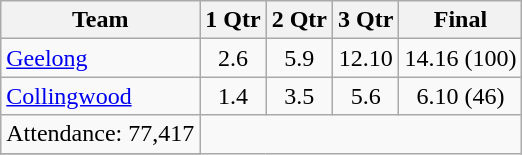<table class="wikitable">
<tr>
<th>Team</th>
<th>1 Qtr</th>
<th>2 Qtr</th>
<th>3 Qtr</th>
<th>Final</th>
</tr>
<tr>
<td><a href='#'>Geelong</a></td>
<td align=center>2.6</td>
<td align=center>5.9</td>
<td align=center>12.10</td>
<td align=center>14.16 (100)</td>
</tr>
<tr>
<td><a href='#'>Collingwood</a></td>
<td align=center>1.4</td>
<td align=center>3.5</td>
<td align=center>5.6</td>
<td align=center>6.10 (46)</td>
</tr>
<tr>
<td align=center>Attendance: 77,417</td>
</tr>
<tr>
</tr>
</table>
